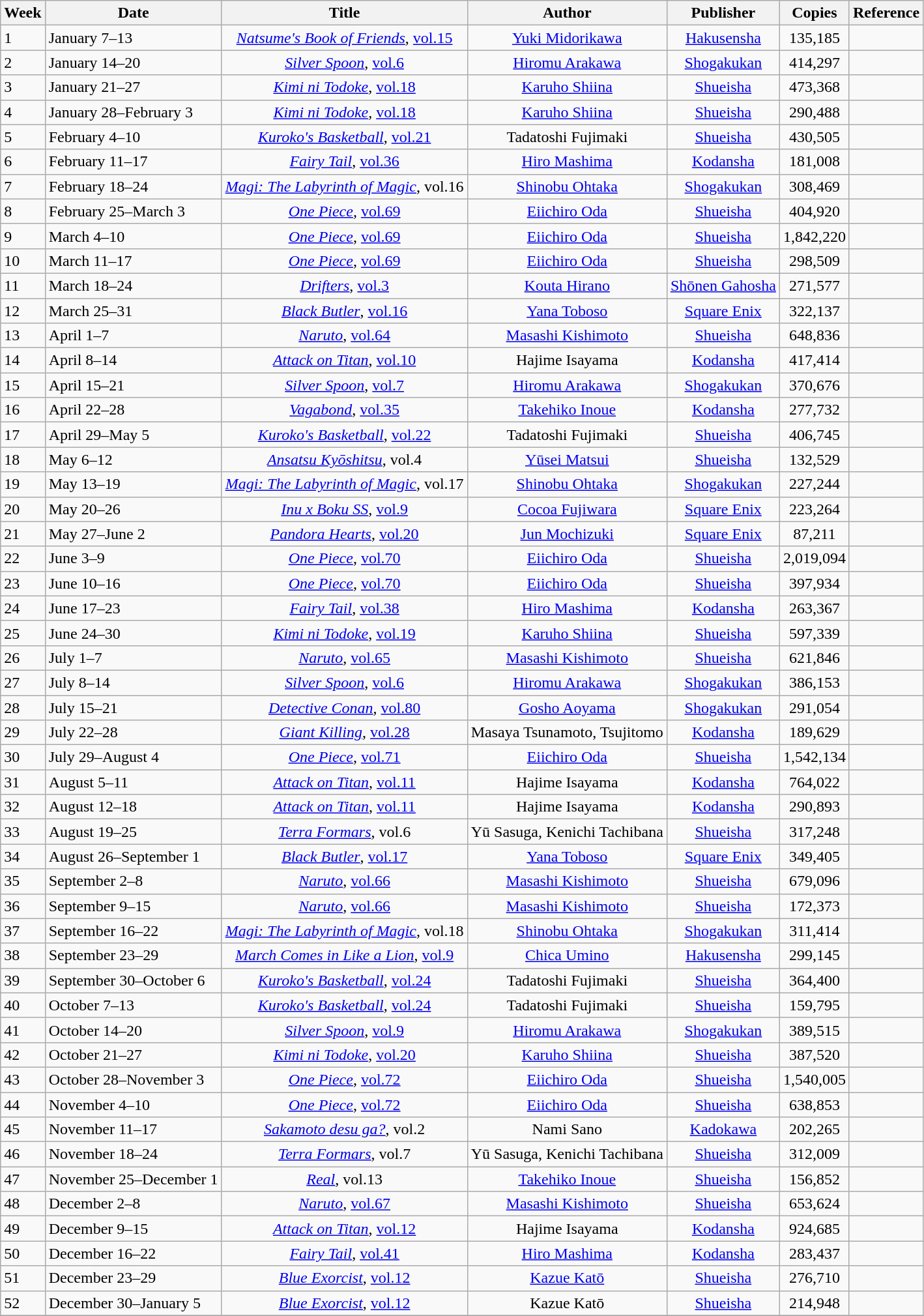<table class="wikitable sortable">
<tr>
<th style="text-align: center;">Week</th>
<th style="text-align: center;">Date</th>
<th style="text-align: center;">Title</th>
<th style="text-align: center;">Author</th>
<th style="text-align: center;">Publisher</th>
<th style="text-align: center;">Copies</th>
<th style="text-align: center;">Reference</th>
</tr>
<tr>
<td>1</td>
<td>January 7–13</td>
<td style="text-align: center;"><em><a href='#'>Natsume's Book of Friends</a></em>, <a href='#'>vol.15</a></td>
<td style="text-align: center;"><a href='#'>Yuki Midorikawa</a></td>
<td style="text-align: center;"><a href='#'>Hakusensha</a></td>
<td style="text-align: center;">135,185</td>
<td style="text-align: center;"></td>
</tr>
<tr>
<td>2</td>
<td>January 14–20</td>
<td style="text-align: center;"><em><a href='#'>Silver Spoon</a></em>, <a href='#'>vol.6</a></td>
<td style="text-align: center;"><a href='#'>Hiromu Arakawa</a></td>
<td style="text-align: center;"><a href='#'>Shogakukan</a></td>
<td style="text-align: center;">414,297</td>
<td style="text-align: center;"></td>
</tr>
<tr>
<td>3</td>
<td>January 21–27</td>
<td style="text-align: center;"><em><a href='#'>Kimi ni Todoke</a></em>, <a href='#'>vol.18</a></td>
<td style="text-align: center;"><a href='#'>Karuho Shiina</a></td>
<td style="text-align: center;"><a href='#'>Shueisha</a></td>
<td style="text-align: center;">473,368</td>
<td style="text-align: center;"></td>
</tr>
<tr>
<td>4</td>
<td>January 28–February 3</td>
<td style="text-align: center;"><em><a href='#'>Kimi ni Todoke</a></em>, <a href='#'>vol.18</a></td>
<td style="text-align: center;"><a href='#'>Karuho Shiina</a></td>
<td style="text-align: center;"><a href='#'>Shueisha</a></td>
<td style="text-align: center;">290,488</td>
<td style="text-align: center;"></td>
</tr>
<tr>
<td>5</td>
<td>February 4–10</td>
<td style="text-align: center;"><em><a href='#'>Kuroko's Basketball</a></em>, <a href='#'>vol.21</a></td>
<td style="text-align: center;">Tadatoshi Fujimaki</td>
<td style="text-align: center;"><a href='#'>Shueisha</a></td>
<td style="text-align: center;">430,505</td>
<td style="text-align: center;"></td>
</tr>
<tr>
<td>6</td>
<td>February 11–17</td>
<td style="text-align: center;"><em><a href='#'>Fairy Tail</a></em>, <a href='#'>vol.36</a></td>
<td style="text-align: center;"><a href='#'>Hiro Mashima</a></td>
<td style="text-align: center;"><a href='#'>Kodansha</a></td>
<td style="text-align: center;">181,008</td>
<td style="text-align: center;"></td>
</tr>
<tr>
<td>7</td>
<td>February 18–24</td>
<td style="text-align: center;"><em><a href='#'>Magi: The Labyrinth of Magic</a></em>, vol.16</td>
<td style="text-align: center;"><a href='#'>Shinobu Ohtaka</a></td>
<td style="text-align: center;"><a href='#'>Shogakukan</a></td>
<td style="text-align: center;">308,469</td>
<td style="text-align: center;"></td>
</tr>
<tr>
<td>8</td>
<td>February 25–March 3</td>
<td style="text-align: center;"><em><a href='#'>One Piece</a></em>, <a href='#'>vol.69</a></td>
<td style="text-align: center;"><a href='#'>Eiichiro Oda</a></td>
<td style="text-align: center;"><a href='#'>Shueisha</a></td>
<td style="text-align: center;">404,920</td>
<td style="text-align: center;"></td>
</tr>
<tr>
<td>9</td>
<td>March 4–10</td>
<td style="text-align: center;"><em><a href='#'>One Piece</a></em>, <a href='#'>vol.69</a></td>
<td style="text-align: center;"><a href='#'>Eiichiro Oda</a></td>
<td style="text-align: center;"><a href='#'>Shueisha</a></td>
<td style="text-align: center;">1,842,220</td>
<td style="text-align: center;"></td>
</tr>
<tr>
<td>10</td>
<td>March 11–17</td>
<td style="text-align: center;"><em><a href='#'>One Piece</a></em>, <a href='#'>vol.69</a></td>
<td style="text-align: center;"><a href='#'>Eiichiro Oda</a></td>
<td style="text-align: center;"><a href='#'>Shueisha</a></td>
<td style="text-align: center;">298,509</td>
<td style="text-align: center;"></td>
</tr>
<tr>
<td>11</td>
<td>March 18–24</td>
<td style="text-align: center;"><em><a href='#'>Drifters</a></em>, <a href='#'>vol.3</a></td>
<td style="text-align: center;"><a href='#'>Kouta Hirano</a></td>
<td style="text-align: center;"><a href='#'>Shōnen Gahosha</a></td>
<td style="text-align: center;">271,577</td>
<td style="text-align: center;"></td>
</tr>
<tr>
<td>12</td>
<td>March 25–31</td>
<td style="text-align: center;"><em><a href='#'>Black Butler</a></em>, <a href='#'>vol.16</a></td>
<td style="text-align: center;"><a href='#'>Yana Toboso</a></td>
<td style="text-align: center;"><a href='#'>Square Enix</a></td>
<td style="text-align: center;">322,137</td>
<td style="text-align: center;"></td>
</tr>
<tr>
<td>13</td>
<td>April 1–7</td>
<td style="text-align: center;"><em><a href='#'>Naruto</a></em>, <a href='#'>vol.64</a></td>
<td style="text-align: center;"><a href='#'>Masashi Kishimoto</a></td>
<td style="text-align: center;"><a href='#'>Shueisha</a></td>
<td style="text-align: center;">648,836</td>
<td style="text-align: center;"></td>
</tr>
<tr>
<td>14</td>
<td>April 8–14</td>
<td style="text-align: center;"><em><a href='#'>Attack on Titan</a></em>, <a href='#'>vol.10</a></td>
<td style="text-align: center;">Hajime Isayama</td>
<td style="text-align: center;"><a href='#'>Kodansha</a></td>
<td style="text-align: center;">417,414</td>
<td style="text-align: center;"></td>
</tr>
<tr>
<td>15</td>
<td>April 15–21</td>
<td style="text-align: center;"><em><a href='#'>Silver Spoon</a></em>, <a href='#'>vol.7</a></td>
<td style="text-align: center;"><a href='#'>Hiromu Arakawa</a></td>
<td style="text-align: center;"><a href='#'>Shogakukan</a></td>
<td style="text-align: center;">370,676</td>
<td style="text-align: center;"></td>
</tr>
<tr>
<td>16</td>
<td>April 22–28</td>
<td style="text-align: center;"><em><a href='#'>Vagabond</a></em>, <a href='#'>vol.35</a></td>
<td style="text-align: center;"><a href='#'>Takehiko Inoue</a></td>
<td style="text-align: center;"><a href='#'>Kodansha</a></td>
<td style="text-align: center;">277,732</td>
<td style="text-align: center;"></td>
</tr>
<tr>
<td>17</td>
<td>April 29–May 5</td>
<td style="text-align: center;"><em><a href='#'>Kuroko's Basketball</a></em>, <a href='#'>vol.22</a></td>
<td style="text-align: center;">Tadatoshi Fujimaki</td>
<td style="text-align: center;"><a href='#'>Shueisha</a></td>
<td style="text-align: center;">406,745</td>
<td style="text-align: center;"></td>
</tr>
<tr>
<td>18</td>
<td>May 6–12</td>
<td style="text-align: center;"><em><a href='#'>Ansatsu Kyōshitsu</a></em>, vol.4</td>
<td style="text-align: center;"><a href='#'>Yūsei Matsui</a></td>
<td style="text-align: center;"><a href='#'>Shueisha</a></td>
<td style="text-align: center;">132,529</td>
<td style="text-align: center;"></td>
</tr>
<tr>
<td>19</td>
<td>May 13–19</td>
<td style="text-align: center;"><em><a href='#'>Magi: The Labyrinth of Magic</a></em>, vol.17</td>
<td style="text-align: center;"><a href='#'>Shinobu Ohtaka</a></td>
<td style="text-align: center;"><a href='#'>Shogakukan</a></td>
<td style="text-align: center;">227,244</td>
<td style="text-align: center;"></td>
</tr>
<tr>
<td>20</td>
<td>May 20–26</td>
<td style="text-align: center;"><em><a href='#'>Inu x Boku SS</a></em>, <a href='#'>vol.9</a></td>
<td style="text-align: center;"><a href='#'>Cocoa Fujiwara</a></td>
<td style="text-align: center;"><a href='#'>Square Enix</a></td>
<td style="text-align: center;">223,264</td>
<td style="text-align: center;"></td>
</tr>
<tr>
<td>21</td>
<td>May 27–June 2</td>
<td style="text-align: center;"><em><a href='#'>Pandora Hearts</a></em>, <a href='#'>vol.20</a></td>
<td style="text-align: center;"><a href='#'>Jun Mochizuki</a></td>
<td style="text-align: center;"><a href='#'>Square Enix</a></td>
<td style="text-align: center;">87,211</td>
<td style="text-align: center;"></td>
</tr>
<tr>
<td>22</td>
<td>June 3–9</td>
<td style="text-align: center;"><em><a href='#'>One Piece</a></em>, <a href='#'>vol.70</a></td>
<td style="text-align: center;"><a href='#'>Eiichiro Oda</a></td>
<td style="text-align: center;"><a href='#'>Shueisha</a></td>
<td style="text-align: center;">2,019,094</td>
<td style="text-align: center;"></td>
</tr>
<tr>
<td>23</td>
<td>June 10–16</td>
<td style="text-align: center;"><em><a href='#'>One Piece</a></em>, <a href='#'>vol.70</a></td>
<td style="text-align: center;"><a href='#'>Eiichiro Oda</a></td>
<td style="text-align: center;"><a href='#'>Shueisha</a></td>
<td style="text-align: center;">397,934</td>
<td style="text-align: center;"></td>
</tr>
<tr>
<td>24</td>
<td>June 17–23</td>
<td style="text-align: center;"><em><a href='#'>Fairy Tail</a></em>, <a href='#'>vol.38</a></td>
<td style="text-align: center;"><a href='#'>Hiro Mashima</a></td>
<td style="text-align: center;"><a href='#'>Kodansha</a></td>
<td style="text-align: center;">263,367</td>
<td style="text-align: center;"></td>
</tr>
<tr>
<td>25</td>
<td>June 24–30</td>
<td style="text-align: center;"><em><a href='#'>Kimi ni Todoke</a></em>, <a href='#'>vol.19</a></td>
<td style="text-align: center;"><a href='#'>Karuho Shiina</a></td>
<td style="text-align: center;"><a href='#'>Shueisha</a></td>
<td style="text-align: center;">597,339</td>
<td style="text-align: center;"></td>
</tr>
<tr>
<td>26</td>
<td>July 1–7</td>
<td style="text-align: center;"><em><a href='#'>Naruto</a></em>, <a href='#'>vol.65</a></td>
<td style="text-align: center;"><a href='#'>Masashi Kishimoto</a></td>
<td style="text-align: center;"><a href='#'>Shueisha</a></td>
<td style="text-align: center;">621,846</td>
<td style="text-align: center;"></td>
</tr>
<tr>
<td>27</td>
<td>July 8–14</td>
<td style="text-align: center;"><em><a href='#'>Silver Spoon</a></em>, <a href='#'>vol.6</a></td>
<td style="text-align: center;"><a href='#'>Hiromu Arakawa</a></td>
<td style="text-align: center;"><a href='#'>Shogakukan</a></td>
<td style="text-align: center;">386,153</td>
<td style="text-align: center;"></td>
</tr>
<tr>
<td>28</td>
<td>July 15–21</td>
<td style="text-align: center;"><em><a href='#'>Detective Conan</a></em>, <a href='#'>vol.80</a></td>
<td style="text-align: center;"><a href='#'>Gosho Aoyama</a></td>
<td style="text-align: center;"><a href='#'>Shogakukan</a></td>
<td style="text-align: center;">291,054</td>
<td style="text-align: center;"></td>
</tr>
<tr>
<td>29</td>
<td>July 22–28</td>
<td style="text-align: center;"><em><a href='#'>Giant Killing</a></em>, <a href='#'>vol.28</a></td>
<td style="text-align: center;">Masaya Tsunamoto, Tsujitomo</td>
<td style="text-align: center;"><a href='#'>Kodansha</a></td>
<td style="text-align: center;">189,629</td>
<td style="text-align: center;"></td>
</tr>
<tr>
<td>30</td>
<td>July 29–August 4</td>
<td style="text-align: center;"><em><a href='#'>One Piece</a></em>, <a href='#'>vol.71</a></td>
<td style="text-align: center;"><a href='#'>Eiichiro Oda</a></td>
<td style="text-align: center;"><a href='#'>Shueisha</a></td>
<td style="text-align: center;">1,542,134</td>
<td style="text-align: center;"></td>
</tr>
<tr>
<td>31</td>
<td>August 5–11</td>
<td style="text-align: center;"><em><a href='#'>Attack on Titan</a></em>, <a href='#'>vol.11</a></td>
<td style="text-align: center;">Hajime Isayama</td>
<td style="text-align: center;"><a href='#'>Kodansha</a></td>
<td style="text-align: center;">764,022</td>
<td style="text-align: center;"></td>
</tr>
<tr>
<td>32</td>
<td>August 12–18</td>
<td style="text-align: center;"><em><a href='#'>Attack on Titan</a></em>, <a href='#'>vol.11</a></td>
<td style="text-align: center;">Hajime Isayama</td>
<td style="text-align: center;"><a href='#'>Kodansha</a></td>
<td style="text-align: center;">290,893</td>
<td style="text-align: center;"></td>
</tr>
<tr>
<td>33</td>
<td>August 19–25</td>
<td style="text-align: center;"><em><a href='#'>Terra Formars</a></em>, vol.6</td>
<td style="text-align: center;">Yū Sasuga, Kenichi Tachibana</td>
<td style="text-align: center;"><a href='#'>Shueisha</a></td>
<td style="text-align: center;">317,248</td>
<td style="text-align: center;"></td>
</tr>
<tr>
<td>34</td>
<td>August 26–September 1</td>
<td style="text-align: center;"><em><a href='#'>Black Butler</a></em>, <a href='#'>vol.17</a></td>
<td style="text-align: center;"><a href='#'>Yana Toboso</a></td>
<td style="text-align: center;"><a href='#'>Square Enix</a></td>
<td style="text-align: center;">349,405</td>
<td style="text-align: center;"></td>
</tr>
<tr>
<td>35</td>
<td>September 2–8</td>
<td style="text-align: center;"><em><a href='#'>Naruto</a></em>, <a href='#'>vol.66</a></td>
<td style="text-align: center;"><a href='#'>Masashi Kishimoto</a></td>
<td style="text-align: center;"><a href='#'>Shueisha</a></td>
<td style="text-align: center;">679,096</td>
<td style="text-align: center;"></td>
</tr>
<tr>
<td>36</td>
<td>September 9–15</td>
<td style="text-align: center;"><em><a href='#'>Naruto</a></em>, <a href='#'>vol.66</a></td>
<td style="text-align: center;"><a href='#'>Masashi Kishimoto</a></td>
<td style="text-align: center;"><a href='#'>Shueisha</a></td>
<td style="text-align: center;">172,373</td>
<td style="text-align: center;"></td>
</tr>
<tr>
<td>37</td>
<td>September 16–22</td>
<td style="text-align: center;"><em><a href='#'>Magi: The Labyrinth of Magic</a></em>, vol.18</td>
<td style="text-align: center;"><a href='#'>Shinobu Ohtaka</a></td>
<td style="text-align: center;"><a href='#'>Shogakukan</a></td>
<td style="text-align: center;">311,414</td>
<td style="text-align: center;"></td>
</tr>
<tr>
<td>38</td>
<td>September 23–29</td>
<td style="text-align: center;"><em><a href='#'>March Comes in Like a Lion</a></em>, <a href='#'>vol.9</a></td>
<td style="text-align: center;"><a href='#'>Chica Umino</a></td>
<td style="text-align: center;"><a href='#'>Hakusensha</a></td>
<td style="text-align: center;">299,145</td>
<td style="text-align: center;"></td>
</tr>
<tr>
<td>39</td>
<td>September 30–October 6</td>
<td style="text-align: center;"><em><a href='#'>Kuroko's Basketball</a></em>, <a href='#'>vol.24</a></td>
<td style="text-align: center;">Tadatoshi Fujimaki</td>
<td style="text-align: center;"><a href='#'>Shueisha</a></td>
<td style="text-align: center;">364,400</td>
<td style="text-align: center;"></td>
</tr>
<tr>
<td>40</td>
<td>October 7–13</td>
<td style="text-align: center;"><em><a href='#'>Kuroko's Basketball</a></em>, <a href='#'>vol.24</a></td>
<td style="text-align: center;">Tadatoshi Fujimaki</td>
<td style="text-align: center;"><a href='#'>Shueisha</a></td>
<td style="text-align: center;">159,795</td>
<td style="text-align: center;"></td>
</tr>
<tr>
<td>41</td>
<td>October 14–20</td>
<td style="text-align: center;"><em><a href='#'>Silver Spoon</a></em>, <a href='#'>vol.9</a></td>
<td style="text-align: center;"><a href='#'>Hiromu Arakawa</a></td>
<td style="text-align: center;"><a href='#'>Shogakukan</a></td>
<td style="text-align: center;">389,515</td>
<td style="text-align: center;"></td>
</tr>
<tr>
<td>42</td>
<td>October 21–27</td>
<td style="text-align: center;"><em><a href='#'>Kimi ni Todoke</a></em>, <a href='#'>vol.20</a></td>
<td style="text-align: center;"><a href='#'>Karuho Shiina</a></td>
<td style="text-align: center;"><a href='#'>Shueisha</a></td>
<td style="text-align: center;">387,520</td>
<td style="text-align: center;"></td>
</tr>
<tr>
<td>43</td>
<td>October 28–November 3</td>
<td style="text-align: center;"><em><a href='#'>One Piece</a></em>, <a href='#'>vol.72</a></td>
<td style="text-align: center;"><a href='#'>Eiichiro Oda</a></td>
<td style="text-align: center;"><a href='#'>Shueisha</a></td>
<td style="text-align: center;">1,540,005</td>
<td style="text-align: center;"></td>
</tr>
<tr>
<td>44</td>
<td>November 4–10</td>
<td style="text-align: center;"><em><a href='#'>One Piece</a></em>, <a href='#'>vol.72</a></td>
<td style="text-align: center;"><a href='#'>Eiichiro Oda</a></td>
<td style="text-align: center;"><a href='#'>Shueisha</a></td>
<td style="text-align: center;">638,853</td>
<td style="text-align: center;"></td>
</tr>
<tr>
<td>45</td>
<td>November 11–17</td>
<td style="text-align: center;"><em><a href='#'>Sakamoto desu ga?</a></em>, vol.2</td>
<td style="text-align: center;">Nami Sano</td>
<td style="text-align: center;"><a href='#'>Kadokawa</a></td>
<td style="text-align: center;">202,265</td>
<td style="text-align: center;"></td>
</tr>
<tr>
<td>46</td>
<td>November 18–24</td>
<td style="text-align: center;"><em><a href='#'>Terra Formars</a></em>, vol.7</td>
<td style="text-align: center;">Yū Sasuga, Kenichi Tachibana</td>
<td style="text-align: center;"><a href='#'>Shueisha</a></td>
<td style="text-align: center;">312,009</td>
<td style="text-align: center;"></td>
</tr>
<tr>
<td>47</td>
<td>November 25–December 1</td>
<td style="text-align: center;"><em><a href='#'>Real</a></em>, vol.13</td>
<td style="text-align: center;"><a href='#'>Takehiko Inoue</a></td>
<td style="text-align: center;"><a href='#'>Shueisha</a></td>
<td style="text-align: center;">156,852</td>
<td style="text-align: center;"></td>
</tr>
<tr>
<td>48</td>
<td>December 2–8</td>
<td style="text-align: center;"><em><a href='#'>Naruto</a></em>, <a href='#'>vol.67</a></td>
<td style="text-align: center;"><a href='#'>Masashi Kishimoto</a></td>
<td style="text-align: center;"><a href='#'>Shueisha</a></td>
<td style="text-align: center;">653,624</td>
<td style="text-align: center;"></td>
</tr>
<tr>
<td>49</td>
<td>December 9–15</td>
<td style="text-align: center;"><em><a href='#'>Attack on Titan</a></em>, <a href='#'>vol.12</a></td>
<td style="text-align: center;">Hajime Isayama</td>
<td style="text-align: center;"><a href='#'>Kodansha</a></td>
<td style="text-align: center;">924,685</td>
<td style="text-align: center;"></td>
</tr>
<tr>
<td>50</td>
<td>December 16–22</td>
<td style="text-align: center;"><em><a href='#'>Fairy Tail</a></em>, <a href='#'>vol.41</a></td>
<td style="text-align: center;"><a href='#'>Hiro Mashima</a></td>
<td style="text-align: center;"><a href='#'>Kodansha</a></td>
<td style="text-align: center;">283,437</td>
<td style="text-align: center;"></td>
</tr>
<tr>
<td>51</td>
<td>December 23–29</td>
<td style="text-align: center;"><em><a href='#'>Blue Exorcist</a></em>, <a href='#'>vol.12</a></td>
<td style="text-align: center;"><a href='#'>Kazue Katō</a></td>
<td style="text-align: center;"><a href='#'>Shueisha</a></td>
<td style="text-align: center;">276,710</td>
<td style="text-align: center;"></td>
</tr>
<tr>
<td>52</td>
<td>December 30–January 5</td>
<td style="text-align: center;"><em><a href='#'>Blue Exorcist</a></em>, <a href='#'>vol.12</a></td>
<td style="text-align: center;">Kazue Katō</td>
<td style="text-align: center;"><a href='#'>Shueisha</a></td>
<td style="text-align: center;">214,948</td>
<td style="text-align: center;"></td>
</tr>
<tr>
</tr>
</table>
